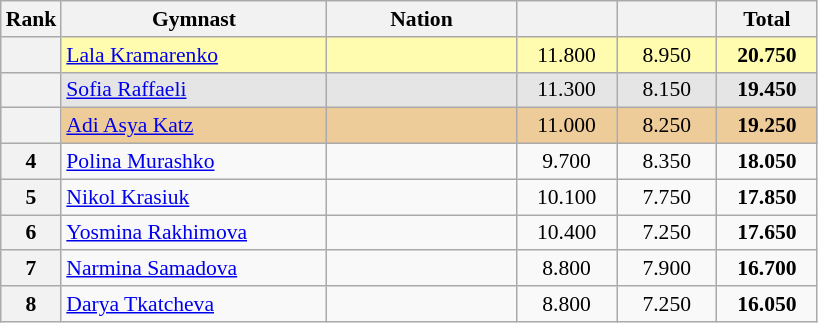<table class="wikitable sortable" style="text-align:center; font-size:90%">
<tr>
<th scope="col" style="width:20px;">Rank</th>
<th scope="col" style="width:170px;">Gymnast</th>
<th scope="col" style="width:120px;">Nation</th>
<th scope="col" style="width:60px;"></th>
<th scope="col" style="width:60px;"></th>
<th scope="col" style="width:60px;">Total</th>
</tr>
<tr bgcolor="fffcaf">
<th scope="row"></th>
<td align="left"><a href='#'>Lala Kramarenko</a></td>
<td style="text-align:left;"></td>
<td>11.800</td>
<td>8.950</td>
<td><strong>20.750</strong></td>
</tr>
<tr bgcolor="e5e5e5">
<th scope="row"></th>
<td align="left"><a href='#'>Sofia Raffaeli</a></td>
<td style="text-align:left;"></td>
<td>11.300</td>
<td>8.150</td>
<td><strong>19.450</strong></td>
</tr>
<tr bgcolor="eecc99">
<th scope="row"></th>
<td align="left"><a href='#'>Adi Asya Katz</a></td>
<td style="text-align:left;"></td>
<td>11.000</td>
<td>8.250</td>
<td><strong>19.250</strong></td>
</tr>
<tr>
<th scope="row">4</th>
<td align="left"><a href='#'>Polina Murashko</a></td>
<td style="text-align:left;"></td>
<td>9.700</td>
<td>8.350</td>
<td><strong>18.050</strong></td>
</tr>
<tr>
<th scope="row">5</th>
<td align="left"><a href='#'>Nikol Krasiuk</a></td>
<td style="text-align:left;"></td>
<td>10.100</td>
<td>7.750</td>
<td><strong>17.850</strong></td>
</tr>
<tr>
<th scope="row">6</th>
<td align="left"><a href='#'>Yosmina Rakhimova</a></td>
<td style="text-align:left;"></td>
<td>10.400</td>
<td>7.250</td>
<td><strong>17.650</strong></td>
</tr>
<tr>
<th scope="row">7</th>
<td align="left"><a href='#'>Narmina Samadova</a></td>
<td style="text-align:left;"></td>
<td>8.800</td>
<td>7.900</td>
<td><strong>16.700</strong></td>
</tr>
<tr>
<th scope="row">8</th>
<td align="left"><a href='#'>Darya Tkatcheva</a></td>
<td style="text-align:left;"></td>
<td>8.800</td>
<td>7.250</td>
<td><strong>16.050</strong></td>
</tr>
</table>
